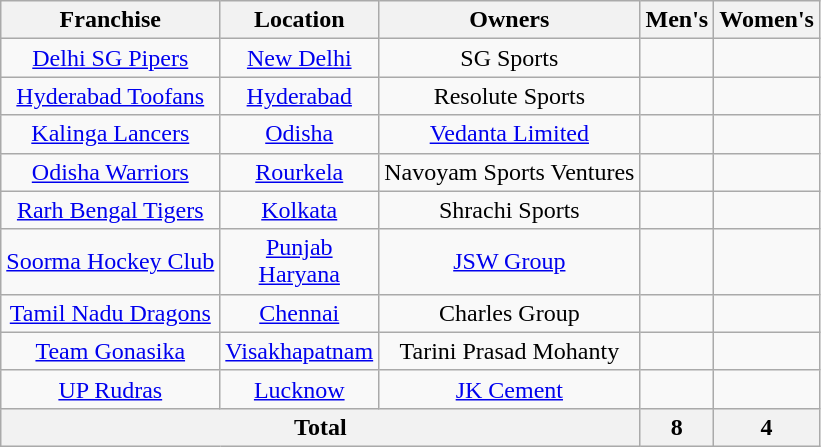<table class=wikitable style="text-align:center;">
<tr>
<th>Franchise</th>
<th>Location</th>
<th>Owners</th>
<th>Men's</th>
<th>Women's</th>
</tr>
<tr>
<td><a href='#'>Delhi SG Pipers</a></td>
<td><a href='#'>New Delhi</a></td>
<td>SG Sports</td>
<td></td>
<td></td>
</tr>
<tr>
<td><a href='#'>Hyderabad Toofans</a></td>
<td><a href='#'>Hyderabad</a></td>
<td>Resolute Sports</td>
<td></td>
<td></td>
</tr>
<tr>
<td><a href='#'>Kalinga Lancers</a></td>
<td><a href='#'>Odisha</a></td>
<td><a href='#'>Vedanta Limited</a></td>
<td></td>
<td></td>
</tr>
<tr>
<td><a href='#'>Odisha Warriors</a></td>
<td><a href='#'>Rourkela</a></td>
<td>Navoyam Sports Ventures</td>
<td></td>
<td></td>
</tr>
<tr>
<td><a href='#'>Rarh Bengal Tigers</a></td>
<td><a href='#'>Kolkata</a></td>
<td>Shrachi Sports</td>
<td></td>
<td></td>
</tr>
<tr>
<td><a href='#'>Soorma Hockey Club</a></td>
<td><a href='#'>Punjab</a><br><a href='#'>Haryana</a></td>
<td><a href='#'>JSW Group</a></td>
<td></td>
<td></td>
</tr>
<tr>
<td><a href='#'>Tamil Nadu Dragons</a></td>
<td><a href='#'>Chennai</a></td>
<td>Charles Group</td>
<td></td>
<td></td>
</tr>
<tr>
<td><a href='#'>Team Gonasika</a></td>
<td><a href='#'>Visakhapatnam</a></td>
<td>Tarini Prasad Mohanty</td>
<td></td>
<td></td>
</tr>
<tr>
<td><a href='#'>UP Rudras</a></td>
<td><a href='#'>Lucknow</a></td>
<td><a href='#'>JK Cement</a></td>
<td></td>
<td></td>
</tr>
<tr>
<th colspan=3>Total</th>
<th>8</th>
<th>4</th>
</tr>
</table>
